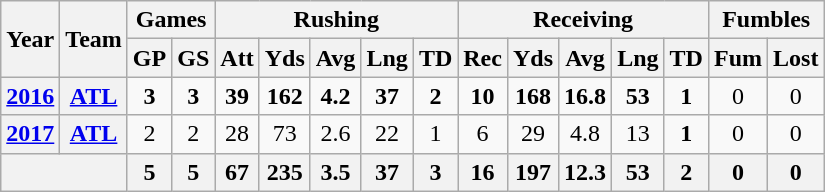<table class=wikitable style="text-align:center;">
<tr>
<th rowspan="2">Year</th>
<th rowspan="2">Team</th>
<th colspan="2">Games</th>
<th colspan="5">Rushing</th>
<th colspan="5">Receiving</th>
<th colspan="2">Fumbles</th>
</tr>
<tr>
<th>GP</th>
<th>GS</th>
<th>Att</th>
<th>Yds</th>
<th>Avg</th>
<th>Lng</th>
<th>TD</th>
<th>Rec</th>
<th>Yds</th>
<th>Avg</th>
<th>Lng</th>
<th>TD</th>
<th>Fum</th>
<th>Lost</th>
</tr>
<tr>
<th><a href='#'>2016</a></th>
<th><a href='#'>ATL</a></th>
<td><strong>3</strong></td>
<td><strong>3</strong></td>
<td><strong>39</strong></td>
<td><strong>162</strong></td>
<td><strong>4.2</strong></td>
<td><strong>37</strong></td>
<td><strong>2</strong></td>
<td><strong>10</strong></td>
<td><strong>168</strong></td>
<td><strong>16.8</strong></td>
<td><strong>53</strong></td>
<td><strong>1</strong></td>
<td>0</td>
<td>0</td>
</tr>
<tr>
<th><a href='#'>2017</a></th>
<th><a href='#'>ATL</a></th>
<td>2</td>
<td>2</td>
<td>28</td>
<td>73</td>
<td>2.6</td>
<td>22</td>
<td>1</td>
<td>6</td>
<td>29</td>
<td>4.8</td>
<td>13</td>
<td><strong>1</strong></td>
<td>0</td>
<td>0</td>
</tr>
<tr>
<th colspan="2"></th>
<th>5</th>
<th>5</th>
<th>67</th>
<th>235</th>
<th>3.5</th>
<th>37</th>
<th>3</th>
<th>16</th>
<th>197</th>
<th>12.3</th>
<th>53</th>
<th>2</th>
<th>0</th>
<th>0</th>
</tr>
</table>
